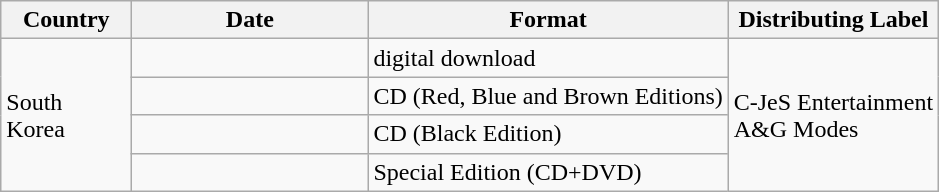<table class="wikitable">
<tr>
<th width=80px>Country</th>
<th width=150px>Date</th>
<th>Format</th>
<th>Distributing Label</th>
</tr>
<tr>
<td rowspan="4">South Korea</td>
<td></td>
<td>digital download</td>
<td rowspan="4">C-JeS Entertainment<br>A&G Modes</td>
</tr>
<tr>
<td></td>
<td>CD (Red, Blue and Brown Editions)</td>
</tr>
<tr>
<td></td>
<td>CD (Black Edition)</td>
</tr>
<tr>
<td></td>
<td>Special Edition (CD+DVD)</td>
</tr>
</table>
